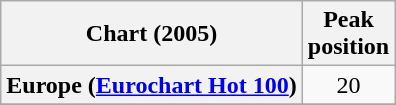<table class="wikitable sortable plainrowheaders" style="text-align:center">
<tr>
<th scope="col">Chart (2005)</th>
<th scope="col">Peak<br>position</th>
</tr>
<tr>
<th scope="row">Europe (<a href='#'>Eurochart Hot 100</a>)</th>
<td>20</td>
</tr>
<tr>
</tr>
<tr>
</tr>
<tr>
</tr>
<tr>
</tr>
</table>
